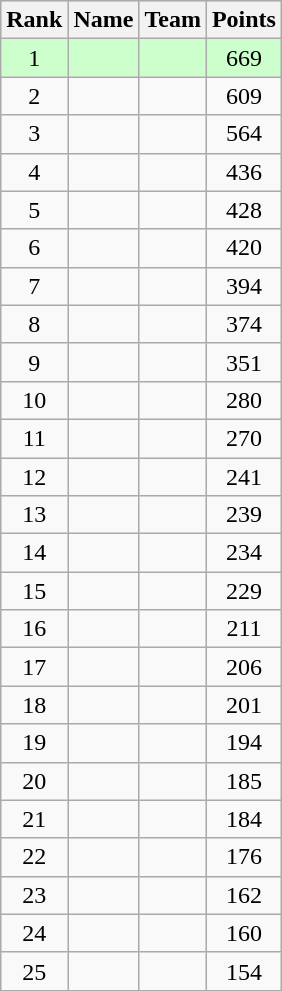<table class="wikitable">
<tr style="background:#ccf;">
<th>Rank</th>
<th>Name</th>
<th>Team</th>
<th>Points</th>
</tr>
<tr style="background:#ccffcc;">
<td align=center>1</td>
<td></td>
<td></td>
<td align=center>669</td>
</tr>
<tr>
<td align=center>2</td>
<td></td>
<td></td>
<td align=center>609</td>
</tr>
<tr>
<td align=center>3</td>
<td></td>
<td></td>
<td align=center>564</td>
</tr>
<tr>
<td align=center>4</td>
<td></td>
<td></td>
<td align=center>436</td>
</tr>
<tr>
<td align=center>5</td>
<td></td>
<td></td>
<td align=center>428</td>
</tr>
<tr>
<td align=center>6</td>
<td></td>
<td></td>
<td align=center>420</td>
</tr>
<tr>
<td align=center>7</td>
<td></td>
<td></td>
<td align=center>394</td>
</tr>
<tr>
<td align=center>8</td>
<td></td>
<td></td>
<td align=center>374</td>
</tr>
<tr>
<td align=center>9</td>
<td></td>
<td></td>
<td align=center>351</td>
</tr>
<tr>
<td align=center>10</td>
<td></td>
<td></td>
<td align=center>280</td>
</tr>
<tr>
<td align=center>11</td>
<td></td>
<td></td>
<td align=center>270</td>
</tr>
<tr>
<td align=center>12</td>
<td></td>
<td></td>
<td align=center>241</td>
</tr>
<tr>
<td align=center>13</td>
<td></td>
<td></td>
<td align=center>239</td>
</tr>
<tr>
<td align=center>14</td>
<td></td>
<td></td>
<td align=center>234</td>
</tr>
<tr>
<td align=center>15</td>
<td></td>
<td></td>
<td align=center>229</td>
</tr>
<tr>
<td align=center>16</td>
<td></td>
<td></td>
<td align=center>211</td>
</tr>
<tr>
<td align=center>17</td>
<td></td>
<td></td>
<td align=center>206</td>
</tr>
<tr>
<td align=center>18</td>
<td></td>
<td></td>
<td align=center>201</td>
</tr>
<tr>
<td align=center>19</td>
<td></td>
<td></td>
<td align=center>194</td>
</tr>
<tr>
<td align=center>20</td>
<td></td>
<td></td>
<td align=center>185</td>
</tr>
<tr>
<td align=center>21</td>
<td></td>
<td></td>
<td align=center>184</td>
</tr>
<tr>
<td align=center>22</td>
<td></td>
<td></td>
<td align=center>176</td>
</tr>
<tr>
<td align=center>23</td>
<td></td>
<td></td>
<td align=center>162</td>
</tr>
<tr>
<td align=center>24</td>
<td></td>
<td></td>
<td align=center>160</td>
</tr>
<tr>
<td align=center>25</td>
<td></td>
<td></td>
<td align=center>154</td>
</tr>
</table>
